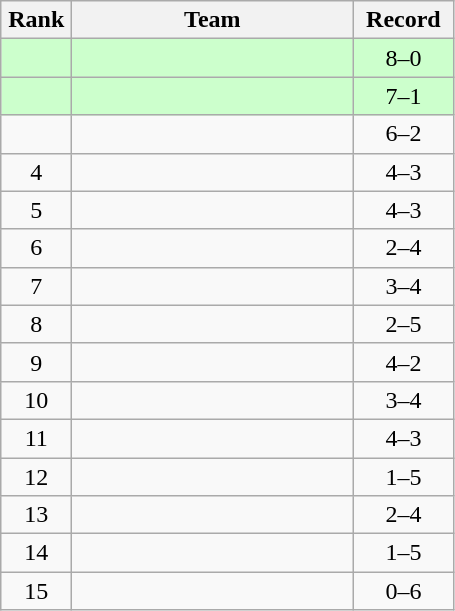<table class="wikitable" style="text-align: center;">
<tr>
<th width=40>Rank</th>
<th width=180>Team</th>
<th width=60>Record</th>
</tr>
<tr bgcolor="#ccffcc">
<td></td>
<td align=left></td>
<td>8–0</td>
</tr>
<tr bgcolor="#ccffcc">
<td></td>
<td align=left></td>
<td>7–1</td>
</tr>
<tr>
<td></td>
<td align=left></td>
<td>6–2</td>
</tr>
<tr>
<td>4</td>
<td align=left></td>
<td>4–3</td>
</tr>
<tr>
<td>5</td>
<td align=left></td>
<td>4–3</td>
</tr>
<tr>
<td>6</td>
<td align=left></td>
<td>2–4</td>
</tr>
<tr>
<td>7</td>
<td align=left></td>
<td>3–4</td>
</tr>
<tr>
<td>8</td>
<td align=left></td>
<td>2–5</td>
</tr>
<tr>
<td>9</td>
<td align=left></td>
<td>4–2</td>
</tr>
<tr>
<td>10</td>
<td align=left></td>
<td>3–4</td>
</tr>
<tr>
<td>11</td>
<td align=left></td>
<td>4–3</td>
</tr>
<tr>
<td>12</td>
<td align=left></td>
<td>1–5</td>
</tr>
<tr>
<td>13</td>
<td align=left></td>
<td>2–4</td>
</tr>
<tr>
<td>14</td>
<td align=left></td>
<td>1–5</td>
</tr>
<tr>
<td>15</td>
<td align=left></td>
<td>0–6</td>
</tr>
</table>
